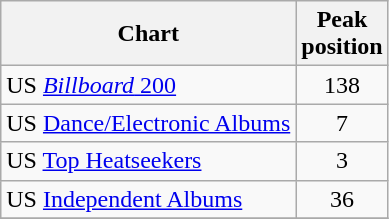<table class="wikitable">
<tr>
<th>Chart</th>
<th>Peak<br>position</th>
</tr>
<tr>
<td>US <a href='#'><em>Billboard</em> 200</a></td>
<td align="center">138</td>
</tr>
<tr>
<td>US <a href='#'>Dance/Electronic Albums</a></td>
<td align="center">7</td>
</tr>
<tr>
<td>US <a href='#'>Top Heatseekers</a></td>
<td align="center">3</td>
</tr>
<tr>
<td>US <a href='#'>Independent Albums</a></td>
<td align="center">36</td>
</tr>
<tr>
</tr>
</table>
